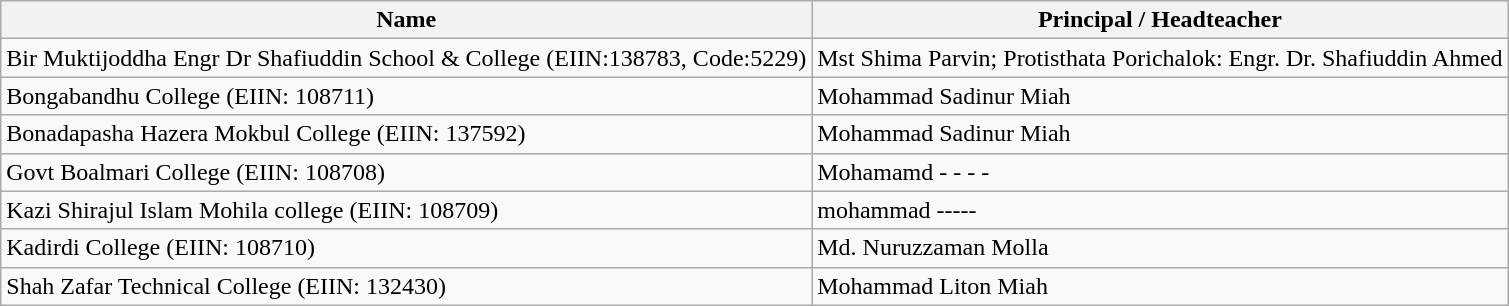<table class="wikitable">
<tr>
<th>Name</th>
<th>Principal / Headteacher</th>
</tr>
<tr>
<td>Bir Muktijoddha Engr Dr Shafiuddin School & College (EIIN:138783, Code:5229)</td>
<td>Mst Shima Parvin; Protisthata Porichalok: Engr. Dr. Shafiuddin Ahmed</td>
</tr>
<tr>
<td>Bongabandhu College (EIIN: 108711)</td>
<td>Mohammad Sadinur Miah</td>
</tr>
<tr>
<td>Bonadapasha Hazera Mokbul College (EIIN: 137592)</td>
<td>Mohammad Sadinur Miah</td>
</tr>
<tr>
<td>Govt Boalmari College (EIIN: 108708)</td>
<td>Mohamamd - - - -</td>
</tr>
<tr>
<td>Kazi Shirajul Islam Mohila college (EIIN: 108709)</td>
<td>mohammad -----</td>
</tr>
<tr>
<td>Kadirdi College (EIIN: 108710)</td>
<td>Md. Nuruzzaman Molla</td>
</tr>
<tr>
<td>Shah Zafar Technical College (EIIN: 132430)</td>
<td>Mohammad Liton Miah</td>
</tr>
</table>
